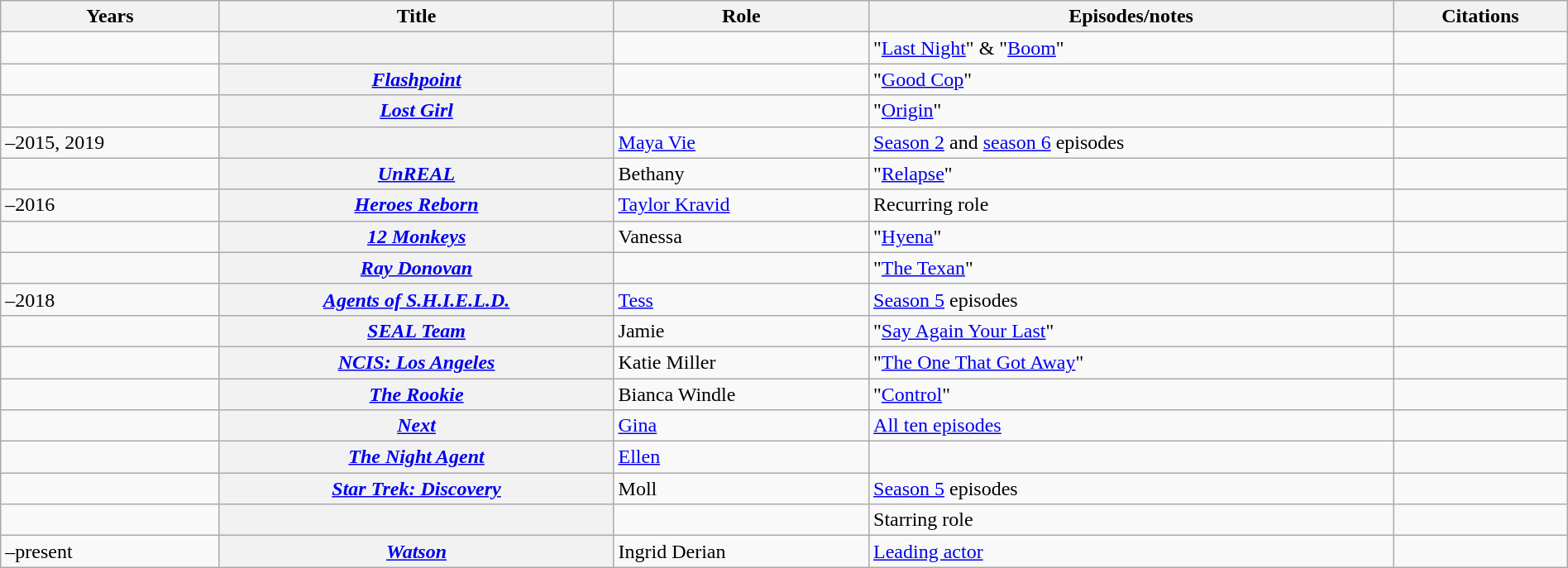<table class="wikitable plainrowheaders sortable" style="width: 100%;">
<tr>
<th>Years</th>
<th>Title</th>
<th>Role</th>
<th class="unsortable">Episodes/notes</th>
<th class="unsortable">Citations</th>
</tr>
<tr>
<td></td>
<th scope="row"><em></em></th>
<td></td>
<td>"<a href='#'>Last Night</a>" & "<a href='#'>Boom</a>"</td>
<td></td>
</tr>
<tr>
<td></td>
<th scope="row"><a href='#'><em>Flashpoint</em></a></th>
<td></td>
<td>"<a href='#'>Good Cop</a>"</td>
<td></td>
</tr>
<tr>
<td></td>
<th scope="row"><a href='#'><em>Lost Girl</em></a></th>
<td></td>
<td>"<a href='#'>Origin</a>"</td>
<td></td>
</tr>
<tr>
<td>–2015, 2019</td>
<th scope="row"><em></em></th>
<td><a href='#'>Maya Vie</a></td>
<td><a href='#'>Season 2</a> and <a href='#'>season 6</a> episodes</td>
<td></td>
</tr>
<tr>
<td></td>
<th scope="row"><a href='#'><em>UnREAL</em></a></th>
<td>Bethany</td>
<td>"<a href='#'>Relapse</a>"</td>
<td></td>
</tr>
<tr>
<td>–2016</td>
<th scope="row"><a href='#'><em>Heroes Reborn</em></a></th>
<td><a href='#'>Taylor Kravid</a></td>
<td>Recurring role</td>
<td></td>
</tr>
<tr>
<td></td>
<th scope="row"><a href='#'><em>12 Monkeys</em></a></th>
<td>Vanessa</td>
<td>"<a href='#'>Hyena</a>"</td>
<td></td>
</tr>
<tr>
<td></td>
<th scope="row"><em><a href='#'>Ray Donovan</a></em></th>
<td></td>
<td>"<a href='#'>The Texan</a>"</td>
<td></td>
</tr>
<tr>
<td>–2018</td>
<th scope="row"><em><a href='#'>Agents of S.H.I.E.L.D.</a></em></th>
<td><a href='#'>Tess</a></td>
<td><a href='#'>Season 5</a> episodes</td>
<td></td>
</tr>
<tr>
<td></td>
<th scope="row"><a href='#'><em>SEAL Team</em></a></th>
<td>Jamie</td>
<td>"<a href='#'>Say Again Your Last</a>"</td>
<td></td>
</tr>
<tr>
<td></td>
<th scope="row"><em><a href='#'>NCIS: Los Angeles</a></em></th>
<td>Katie Miller</td>
<td>"<a href='#'>The One That Got Away</a>"</td>
<td></td>
</tr>
<tr>
<td></td>
<th scope="row"><a href='#'><em>The Rookie</em></a></th>
<td>Bianca Windle</td>
<td>"<a href='#'>Control</a>"</td>
<td></td>
</tr>
<tr>
<td></td>
<th scope="row"><a href='#'><em>Next</em></a></th>
<td><a href='#'>Gina</a></td>
<td><a href='#'>All ten episodes</a></td>
<td></td>
</tr>
<tr>
<td></td>
<th scope="row"><em><a href='#'>The Night Agent</a></em></th>
<td><a href='#'>Ellen</a></td>
<td></td>
<td></td>
</tr>
<tr>
<td></td>
<th scope="row"><em><a href='#'>Star Trek: Discovery</a></em></th>
<td>Moll</td>
<td><a href='#'>Season 5</a> episodes</td>
<td></td>
</tr>
<tr>
<td></td>
<th scope="row"><em></em></th>
<td></td>
<td>Starring role</td>
<td></td>
</tr>
<tr>
<td>–present</td>
<th scope="row"><a href='#'><em>Watson</em></a></th>
<td>Ingrid Derian</td>
<td><a href='#'>Leading actor</a></td>
<td></td>
</tr>
</table>
